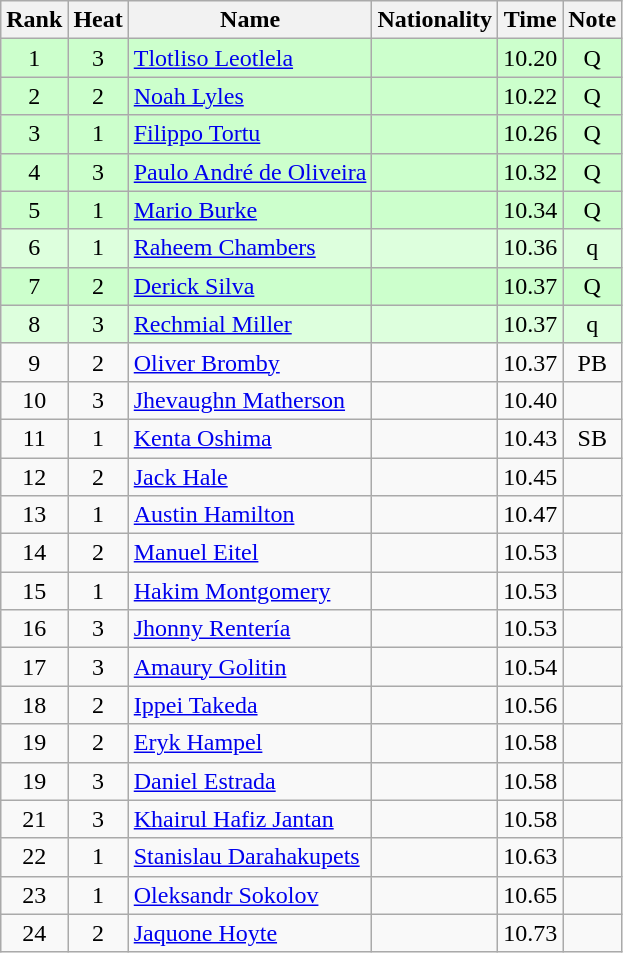<table class="wikitable sortable" style="text-align:center">
<tr>
<th>Rank</th>
<th>Heat</th>
<th>Name</th>
<th>Nationality</th>
<th>Time</th>
<th>Note</th>
</tr>
<tr bgcolor=ccffcc>
<td>1</td>
<td>3</td>
<td align=left><a href='#'>Tlotliso Leotlela</a></td>
<td align=left></td>
<td>10.20</td>
<td>Q</td>
</tr>
<tr bgcolor=ccffcc>
<td>2</td>
<td>2</td>
<td align=left><a href='#'>Noah Lyles</a></td>
<td align=left></td>
<td>10.22</td>
<td>Q</td>
</tr>
<tr bgcolor=ccffcc>
<td>3</td>
<td>1</td>
<td align=left><a href='#'>Filippo Tortu</a></td>
<td align=left></td>
<td>10.26</td>
<td>Q</td>
</tr>
<tr bgcolor=ccffcc>
<td>4</td>
<td>3</td>
<td align=left><a href='#'>Paulo André de Oliveira</a></td>
<td align=left></td>
<td>10.32</td>
<td>Q</td>
</tr>
<tr bgcolor=ccffcc>
<td>5</td>
<td>1</td>
<td align=left><a href='#'>Mario Burke</a></td>
<td align=left></td>
<td>10.34</td>
<td>Q</td>
</tr>
<tr bgcolor=ddffdd>
<td>6</td>
<td>1</td>
<td align=left><a href='#'>Raheem Chambers</a></td>
<td align=left></td>
<td>10.36</td>
<td>q</td>
</tr>
<tr bgcolor=ccffcc>
<td>7</td>
<td>2</td>
<td align=left><a href='#'>Derick Silva</a></td>
<td align=left></td>
<td>10.37</td>
<td>Q</td>
</tr>
<tr bgcolor=ddffdd>
<td>8</td>
<td>3</td>
<td align=left><a href='#'>Rechmial Miller</a></td>
<td align=left></td>
<td>10.37</td>
<td>q</td>
</tr>
<tr>
<td>9</td>
<td>2</td>
<td align=left><a href='#'>Oliver Bromby</a></td>
<td align=left></td>
<td>10.37</td>
<td>PB</td>
</tr>
<tr>
<td>10</td>
<td>3</td>
<td align=left><a href='#'>Jhevaughn Matherson</a></td>
<td align=left></td>
<td>10.40</td>
<td></td>
</tr>
<tr>
<td>11</td>
<td>1</td>
<td align=left><a href='#'>Kenta Oshima</a></td>
<td align=left></td>
<td>10.43</td>
<td>SB</td>
</tr>
<tr>
<td>12</td>
<td>2</td>
<td align=left><a href='#'>Jack Hale</a></td>
<td align=left></td>
<td>10.45</td>
<td></td>
</tr>
<tr>
<td>13</td>
<td>1</td>
<td align=left><a href='#'>Austin Hamilton</a></td>
<td align=left></td>
<td>10.47</td>
<td></td>
</tr>
<tr>
<td>14</td>
<td>2</td>
<td align=left><a href='#'>Manuel Eitel</a></td>
<td align=left></td>
<td>10.53</td>
<td></td>
</tr>
<tr>
<td>15</td>
<td>1</td>
<td align=left><a href='#'>Hakim Montgomery</a></td>
<td align=left></td>
<td>10.53</td>
<td></td>
</tr>
<tr>
<td>16</td>
<td>3</td>
<td align=left><a href='#'>Jhonny Rentería</a></td>
<td align=left></td>
<td>10.53</td>
<td></td>
</tr>
<tr>
<td>17</td>
<td>3</td>
<td align=left><a href='#'>Amaury Golitin</a></td>
<td align=left></td>
<td>10.54</td>
<td></td>
</tr>
<tr>
<td>18</td>
<td>2</td>
<td align=left><a href='#'>Ippei Takeda</a></td>
<td align=left></td>
<td>10.56</td>
<td></td>
</tr>
<tr>
<td>19</td>
<td>2</td>
<td align=left><a href='#'>Eryk Hampel</a></td>
<td align=left></td>
<td>10.58</td>
<td></td>
</tr>
<tr>
<td>19</td>
<td>3</td>
<td align=left><a href='#'>Daniel Estrada</a></td>
<td align=left></td>
<td>10.58</td>
<td></td>
</tr>
<tr>
<td>21</td>
<td>3</td>
<td align=left><a href='#'>Khairul Hafiz Jantan</a></td>
<td align=left></td>
<td>10.58</td>
<td></td>
</tr>
<tr>
<td>22</td>
<td>1</td>
<td align=left><a href='#'>Stanislau Darahakupets</a></td>
<td align=left></td>
<td>10.63</td>
<td></td>
</tr>
<tr>
<td>23</td>
<td>1</td>
<td align=left><a href='#'>Oleksandr Sokolov</a></td>
<td align=left></td>
<td>10.65</td>
<td></td>
</tr>
<tr>
<td>24</td>
<td>2</td>
<td align=left><a href='#'>Jaquone Hoyte</a></td>
<td align=left></td>
<td>10.73</td>
<td></td>
</tr>
</table>
